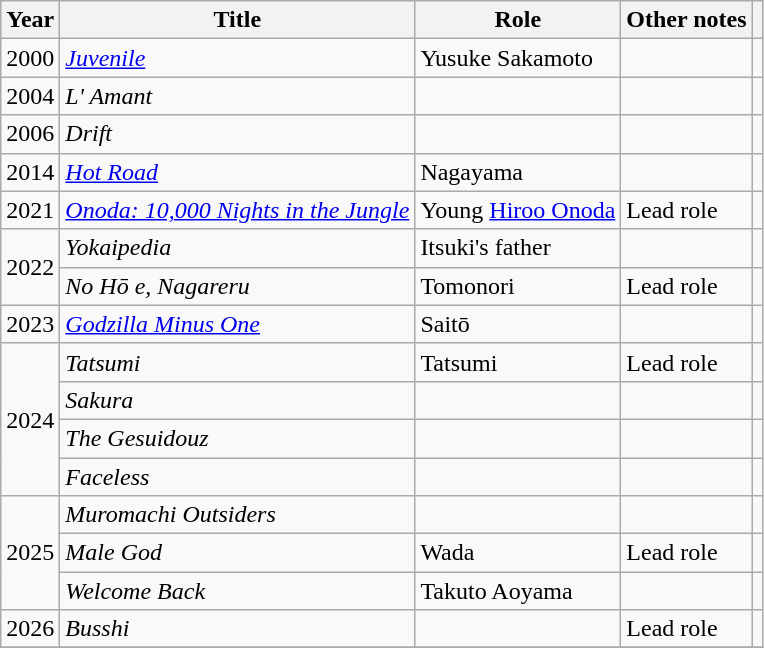<table class="wikitable">
<tr>
<th>Year</th>
<th>Title</th>
<th>Role</th>
<th>Other notes</th>
<th></th>
</tr>
<tr>
<td>2000</td>
<td><a href='#'><em>Juvenile</em></a></td>
<td>Yusuke Sakamoto</td>
<td></td>
<td></td>
</tr>
<tr>
<td>2004</td>
<td><em>L' Amant</em></td>
<td></td>
<td></td>
<td></td>
</tr>
<tr>
<td>2006</td>
<td><em>Drift</em></td>
<td></td>
<td></td>
<td></td>
</tr>
<tr>
<td>2014</td>
<td><em><a href='#'>Hot Road</a></em></td>
<td>Nagayama</td>
<td></td>
</tr>
<tr>
<td>2021</td>
<td><em><a href='#'>Onoda: 10,000 Nights in the Jungle</a></em></td>
<td>Young <a href='#'>Hiroo Onoda</a></td>
<td>Lead role</td>
<td></td>
</tr>
<tr>
<td rowspan=2>2022</td>
<td><em>Yokaipedia</em></td>
<td>Itsuki's father</td>
<td></td>
<td></td>
</tr>
<tr>
<td><em>No Hō e, Nagareru</em></td>
<td>Tomonori</td>
<td>Lead role</td>
<td></td>
</tr>
<tr>
<td>2023</td>
<td><em><a href='#'>Godzilla Minus One</a></em></td>
<td>Saitō</td>
<td></td>
<td></td>
</tr>
<tr>
<td rowspan=4>2024</td>
<td><em>Tatsumi</em></td>
<td>Tatsumi</td>
<td>Lead role</td>
<td></td>
</tr>
<tr>
<td><em>Sakura</em></td>
<td></td>
<td></td>
<td></td>
</tr>
<tr>
<td><em>The Gesuidouz</em></td>
<td></td>
<td></td>
<td></td>
</tr>
<tr>
<td><em>Faceless</em></td>
<td></td>
<td></td>
<td></td>
</tr>
<tr>
<td rowspan=3>2025</td>
<td><em>Muromachi Outsiders</em></td>
<td></td>
<td></td>
<td></td>
</tr>
<tr>
<td><em>Male God</em></td>
<td>Wada</td>
<td>Lead role</td>
<td></td>
</tr>
<tr>
<td><em>Welcome Back</em></td>
<td>Takuto Aoyama</td>
<td></td>
<td></td>
</tr>
<tr>
<td>2026</td>
<td><em>Busshi</em></td>
<td></td>
<td>Lead role</td>
<td></td>
</tr>
<tr>
</tr>
</table>
